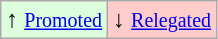<table class="wikitable" align="center">
<tr>
<td bgcolor="#ddffdd">↑ <small><a href='#'>Promoted</a></small></td>
<td bgcolor="#ffcccc">↓ <small><a href='#'>Relegated</a></small></td>
</tr>
</table>
